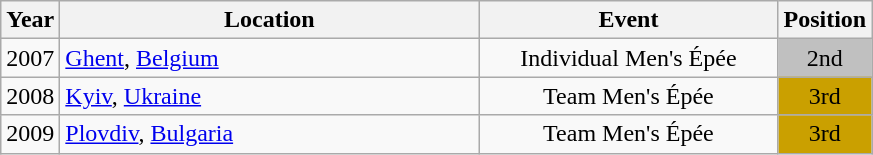<table class="wikitable" style="text-align:center;">
<tr>
<th>Year</th>
<th style="width:17em">Location</th>
<th style="width:12em">Event</th>
<th>Position</th>
</tr>
<tr>
<td>2007</td>
<td rowspan="1" align="left"> <a href='#'>Ghent</a>, <a href='#'>Belgium</a></td>
<td>Individual Men's Épée</td>
<td bgcolor="silver">2nd</td>
</tr>
<tr>
<td>2008</td>
<td rowspan="1" align="left"> <a href='#'>Kyiv</a>, <a href='#'>Ukraine</a></td>
<td>Team Men's Épée</td>
<td bgcolor="caramel">3rd</td>
</tr>
<tr>
<td>2009</td>
<td rowspan="1" align="left"> <a href='#'>Plovdiv</a>, <a href='#'>Bulgaria</a></td>
<td>Team Men's Épée</td>
<td bgcolor="caramel">3rd</td>
</tr>
</table>
